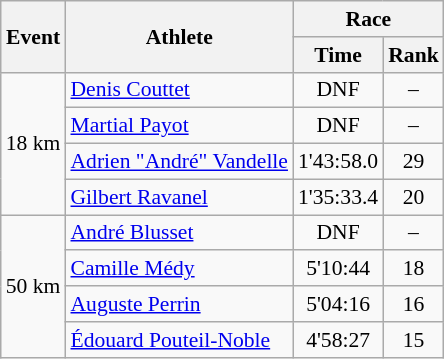<table class="wikitable" border="1" style="font-size:90%">
<tr>
<th rowspan=2>Event</th>
<th rowspan=2>Athlete</th>
<th colspan=2>Race</th>
</tr>
<tr>
<th>Time</th>
<th>Rank</th>
</tr>
<tr>
<td rowspan=4>18 km</td>
<td><a href='#'>Denis Couttet</a></td>
<td align=center>DNF</td>
<td align=center>–</td>
</tr>
<tr>
<td><a href='#'>Martial Payot</a></td>
<td align=center>DNF</td>
<td align=center>–</td>
</tr>
<tr>
<td><a href='#'>Adrien "André" Vandelle</a></td>
<td align=center>1'43:58.0</td>
<td align=center>29</td>
</tr>
<tr>
<td><a href='#'>Gilbert Ravanel</a></td>
<td align=center>1'35:33.4</td>
<td align=center>20</td>
</tr>
<tr>
<td rowspan=4>50 km</td>
<td><a href='#'>André Blusset</a></td>
<td align=center>DNF</td>
<td align=center>–</td>
</tr>
<tr>
<td><a href='#'>Camille Médy</a></td>
<td align=center>5'10:44</td>
<td align=center>18</td>
</tr>
<tr>
<td><a href='#'>Auguste Perrin</a></td>
<td align=center>5'04:16</td>
<td align=center>16</td>
</tr>
<tr>
<td><a href='#'>Édouard Pouteil-Noble</a></td>
<td align=center>4'58:27</td>
<td align=center>15</td>
</tr>
</table>
